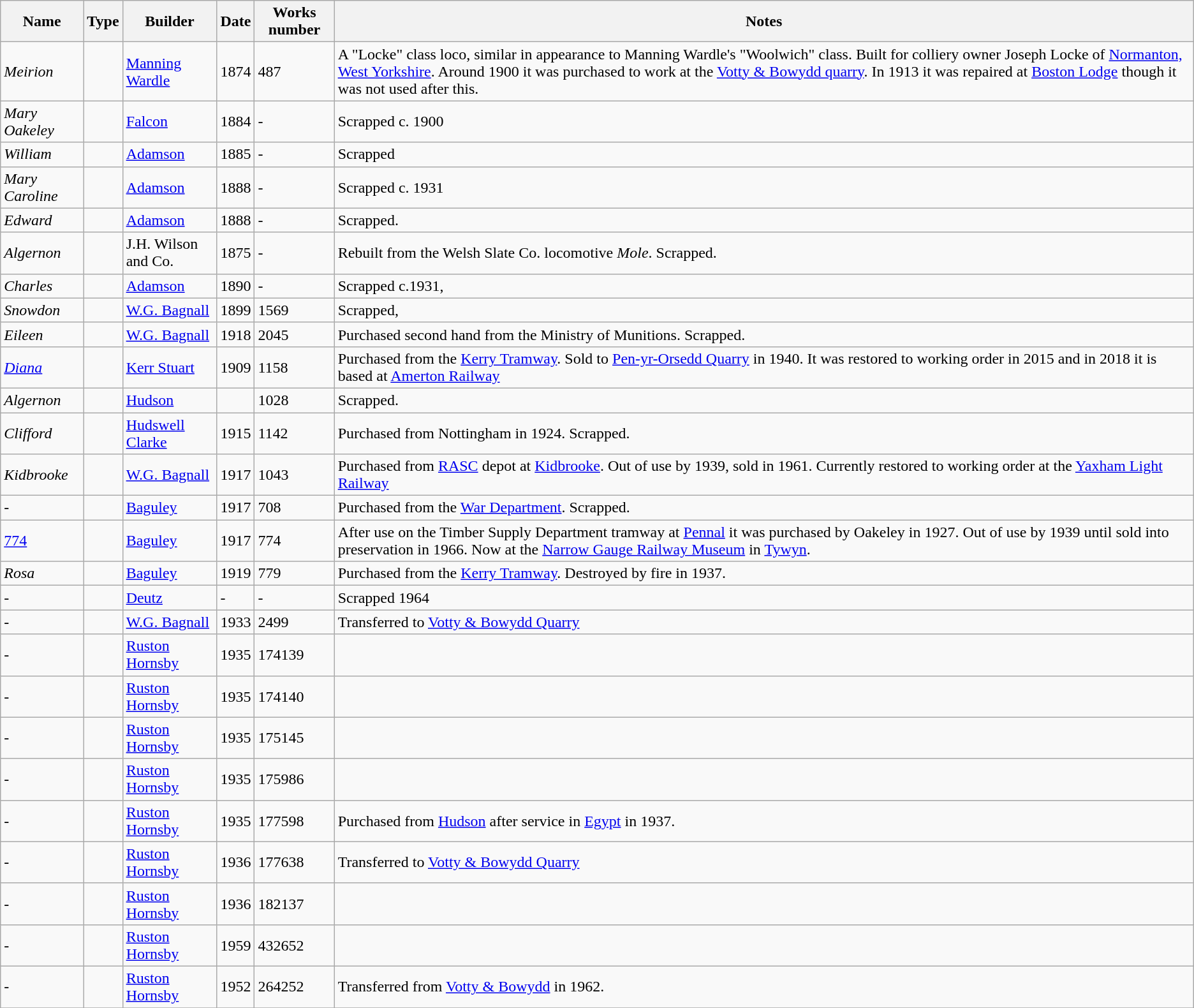<table class="wikitable">
<tr>
<th>Name</th>
<th>Type</th>
<th>Builder</th>
<th>Date</th>
<th>Works number</th>
<th>Notes</th>
</tr>
<tr>
<td><em>Meirion</em></td>
<td></td>
<td><a href='#'>Manning Wardle</a></td>
<td>1874</td>
<td>487</td>
<td>A "Locke" class loco, similar in appearance to Manning Wardle's "Woolwich" class. Built for colliery owner Joseph Locke of <a href='#'>Normanton, West Yorkshire</a>. Around 1900 it was purchased to work at the <a href='#'>Votty & Bowydd quarry</a>. In 1913 it was repaired at <a href='#'>Boston Lodge</a> though it was not used after this.</td>
</tr>
<tr>
<td><em>Mary Oakeley</em></td>
<td></td>
<td><a href='#'>Falcon</a></td>
<td>1884</td>
<td>-</td>
<td>Scrapped c. 1900</td>
</tr>
<tr>
<td><em>William</em></td>
<td></td>
<td><a href='#'>Adamson</a></td>
<td>1885</td>
<td>-</td>
<td>Scrapped</td>
</tr>
<tr>
<td><em>Mary Caroline</em></td>
<td></td>
<td><a href='#'>Adamson</a></td>
<td>1888</td>
<td>-</td>
<td>Scrapped c. 1931</td>
</tr>
<tr>
<td><em>Edward</em></td>
<td></td>
<td><a href='#'>Adamson</a></td>
<td>1888</td>
<td>-</td>
<td>Scrapped.</td>
</tr>
<tr>
<td><em>Algernon</em></td>
<td></td>
<td>J.H. Wilson and Co.</td>
<td>1875</td>
<td>-</td>
<td>Rebuilt from the Welsh Slate Co. locomotive <em>Mole</em>. Scrapped.</td>
</tr>
<tr>
<td><em>Charles</em></td>
<td></td>
<td><a href='#'>Adamson</a></td>
<td>1890</td>
<td>-</td>
<td>Scrapped c.1931,</td>
</tr>
<tr>
<td><em>Snowdon</em></td>
<td></td>
<td><a href='#'>W.G. Bagnall</a></td>
<td>1899</td>
<td>1569</td>
<td>Scrapped,</td>
</tr>
<tr>
<td><em>Eileen</em></td>
<td></td>
<td><a href='#'>W.G. Bagnall</a></td>
<td>1918</td>
<td>2045</td>
<td>Purchased second hand from the Ministry of Munitions. Scrapped.</td>
</tr>
<tr>
<td><a href='#'><em>Diana</em></a></td>
<td></td>
<td><a href='#'>Kerr Stuart</a></td>
<td>1909</td>
<td>1158</td>
<td>Purchased from the <a href='#'>Kerry Tramway</a>. Sold to <a href='#'>Pen-yr-Orsedd Quarry</a> in 1940. It was restored to working order in 2015 and in 2018 it is based at <a href='#'>Amerton Railway</a></td>
</tr>
<tr>
<td><em>Algernon</em></td>
<td></td>
<td><a href='#'>Hudson</a></td>
<td></td>
<td>1028</td>
<td>Scrapped.</td>
</tr>
<tr>
<td><em>Clifford</em></td>
<td></td>
<td><a href='#'>Hudswell Clarke</a></td>
<td>1915</td>
<td>1142</td>
<td>Purchased from Nottingham in 1924. Scrapped.</td>
</tr>
<tr>
<td><em>Kidbrooke</em></td>
<td></td>
<td><a href='#'>W.G. Bagnall</a></td>
<td>1917</td>
<td>1043</td>
<td>Purchased from <a href='#'>RASC</a> depot at <a href='#'>Kidbrooke</a>. Out of use by 1939, sold in 1961. Currently restored to working order at the <a href='#'>Yaxham Light Railway</a></td>
</tr>
<tr>
<td>-</td>
<td></td>
<td><a href='#'>Baguley</a></td>
<td>1917</td>
<td>708</td>
<td>Purchased from the <a href='#'>War Department</a>. Scrapped.</td>
</tr>
<tr>
<td><a href='#'>774</a></td>
<td></td>
<td><a href='#'>Baguley</a></td>
<td>1917</td>
<td>774</td>
<td>After use on the Timber Supply Department tramway at <a href='#'>Pennal</a> it was purchased by Oakeley in 1927. Out of use by 1939 until sold into preservation in 1966. Now at the <a href='#'>Narrow Gauge Railway Museum</a> in <a href='#'>Tywyn</a>.</td>
</tr>
<tr>
<td><em>Rosa</em></td>
<td></td>
<td><a href='#'>Baguley</a></td>
<td>1919</td>
<td>779</td>
<td>Purchased from the <a href='#'>Kerry Tramway</a>. Destroyed by fire in 1937.</td>
</tr>
<tr>
<td>-</td>
<td></td>
<td><a href='#'>Deutz</a></td>
<td>-</td>
<td>-</td>
<td>Scrapped 1964</td>
</tr>
<tr>
<td>-</td>
<td></td>
<td><a href='#'>W.G. Bagnall</a></td>
<td>1933</td>
<td>2499</td>
<td>Transferred to <a href='#'>Votty & Bowydd Quarry</a></td>
</tr>
<tr>
<td>-</td>
<td></td>
<td><a href='#'>Ruston Hornsby</a></td>
<td>1935</td>
<td>174139</td>
<td></td>
</tr>
<tr>
<td>-</td>
<td></td>
<td><a href='#'>Ruston Hornsby</a></td>
<td>1935</td>
<td>174140</td>
<td></td>
</tr>
<tr>
<td>-</td>
<td></td>
<td><a href='#'>Ruston Hornsby</a></td>
<td>1935</td>
<td>175145</td>
<td></td>
</tr>
<tr>
<td>-</td>
<td></td>
<td><a href='#'>Ruston Hornsby</a></td>
<td>1935</td>
<td>175986</td>
<td></td>
</tr>
<tr>
<td>-</td>
<td></td>
<td><a href='#'>Ruston Hornsby</a></td>
<td>1935</td>
<td>177598</td>
<td>Purchased from <a href='#'>Hudson</a> after service in <a href='#'>Egypt</a> in 1937.</td>
</tr>
<tr>
<td>-</td>
<td></td>
<td><a href='#'>Ruston Hornsby</a></td>
<td>1936</td>
<td>177638</td>
<td>Transferred to <a href='#'>Votty & Bowydd Quarry</a></td>
</tr>
<tr>
<td>-</td>
<td></td>
<td><a href='#'>Ruston Hornsby</a></td>
<td>1936</td>
<td>182137</td>
<td></td>
</tr>
<tr>
<td>-</td>
<td></td>
<td><a href='#'>Ruston Hornsby</a></td>
<td>1959</td>
<td>432652</td>
<td></td>
</tr>
<tr>
<td>-</td>
<td></td>
<td><a href='#'>Ruston Hornsby</a></td>
<td>1952</td>
<td>264252</td>
<td>Transferred from <a href='#'>Votty & Bowydd</a> in 1962.</td>
</tr>
<tr>
</tr>
</table>
